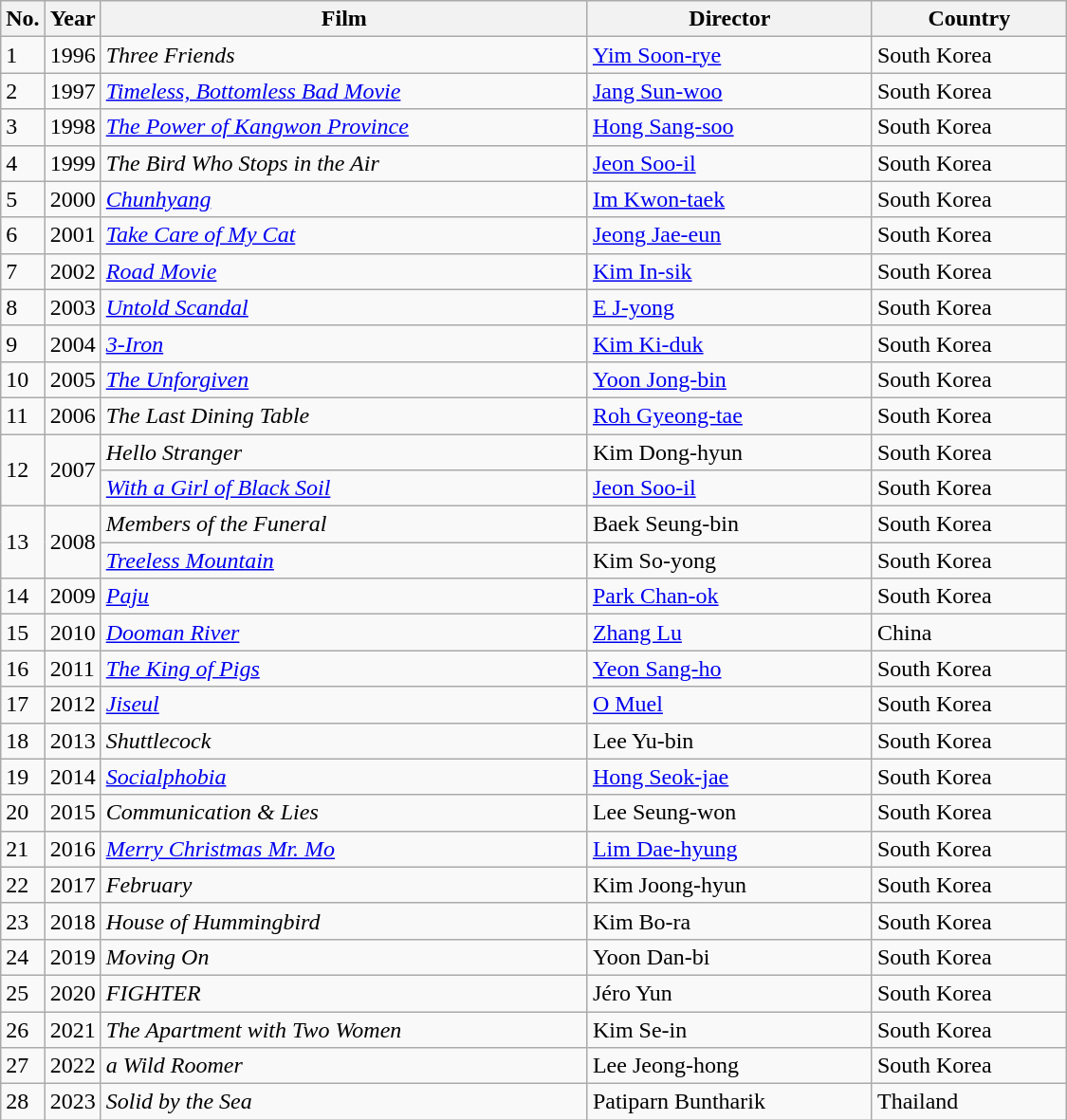<table class=wikitable style="width:750px">
<tr>
<th width=10>No.</th>
<th width=10>Year</th>
<th>Film</th>
<th>Director</th>
<th>Country</th>
</tr>
<tr>
<td>1</td>
<td>1996</td>
<td><em>Three Friends</em></td>
<td><a href='#'>Yim Soon-rye</a></td>
<td>South Korea</td>
</tr>
<tr>
<td>2</td>
<td>1997</td>
<td><em><a href='#'>Timeless, Bottomless Bad Movie</a></em></td>
<td><a href='#'>Jang Sun-woo</a></td>
<td>South Korea</td>
</tr>
<tr>
<td>3</td>
<td>1998</td>
<td><em><a href='#'>The Power of Kangwon Province</a></em></td>
<td><a href='#'>Hong Sang-soo</a></td>
<td>South Korea</td>
</tr>
<tr>
<td>4</td>
<td>1999</td>
<td><em>The Bird Who Stops in the Air</em></td>
<td><a href='#'>Jeon Soo-il</a></td>
<td>South Korea</td>
</tr>
<tr>
<td>5</td>
<td>2000</td>
<td><em><a href='#'>Chunhyang</a></em></td>
<td><a href='#'>Im Kwon-taek</a></td>
<td>South Korea</td>
</tr>
<tr>
<td>6</td>
<td>2001</td>
<td><em><a href='#'>Take Care of My Cat</a></em></td>
<td><a href='#'>Jeong Jae-eun</a></td>
<td>South Korea</td>
</tr>
<tr>
<td>7</td>
<td>2002</td>
<td><em><a href='#'>Road Movie</a></em></td>
<td><a href='#'>Kim In-sik</a></td>
<td>South Korea</td>
</tr>
<tr>
<td>8</td>
<td>2003</td>
<td><em><a href='#'>Untold Scandal</a></em></td>
<td><a href='#'>E J-yong</a></td>
<td>South Korea</td>
</tr>
<tr>
<td>9</td>
<td>2004</td>
<td><em><a href='#'>3-Iron</a></em></td>
<td><a href='#'>Kim Ki-duk</a></td>
<td>South Korea</td>
</tr>
<tr>
<td>10</td>
<td>2005</td>
<td><a href='#'><em>The Unforgiven</em></a></td>
<td><a href='#'>Yoon Jong-bin</a></td>
<td>South Korea</td>
</tr>
<tr>
<td>11</td>
<td>2006</td>
<td><em>The Last Dining Table</em></td>
<td><a href='#'>Roh Gyeong-tae</a></td>
<td>South Korea</td>
</tr>
<tr>
<td rowspan=2>12</td>
<td rowspan=2>2007</td>
<td><em>Hello Stranger</em></td>
<td>Kim Dong-hyun</td>
<td>South Korea</td>
</tr>
<tr>
<td><em><a href='#'>With a Girl of Black Soil</a></em></td>
<td><a href='#'>Jeon Soo-il</a></td>
<td>South Korea</td>
</tr>
<tr>
<td rowspan=2>13</td>
<td rowspan=2>2008</td>
<td><em>Members of the Funeral</em></td>
<td>Baek Seung-bin</td>
<td>South Korea</td>
</tr>
<tr>
<td><em><a href='#'>Treeless Mountain</a></em></td>
<td>Kim So-yong</td>
<td>South Korea</td>
</tr>
<tr>
<td>14</td>
<td>2009</td>
<td><em><a href='#'>Paju</a></em></td>
<td><a href='#'>Park Chan-ok</a></td>
<td>South Korea</td>
</tr>
<tr>
<td>15</td>
<td>2010</td>
<td><em><a href='#'>Dooman River</a></em></td>
<td><a href='#'>Zhang Lu</a></td>
<td>China</td>
</tr>
<tr>
<td>16</td>
<td>2011</td>
<td><em><a href='#'>The King of Pigs</a></em></td>
<td><a href='#'>Yeon Sang-ho</a></td>
<td>South Korea</td>
</tr>
<tr>
<td>17</td>
<td>2012</td>
<td><em><a href='#'>Jiseul</a></em></td>
<td><a href='#'>O Muel</a></td>
<td>South Korea</td>
</tr>
<tr>
<td>18</td>
<td>2013</td>
<td><em>Shuttlecock</em></td>
<td>Lee Yu-bin</td>
<td>South Korea</td>
</tr>
<tr>
<td>19</td>
<td>2014</td>
<td><em><a href='#'>Socialphobia</a></em></td>
<td><a href='#'>Hong Seok-jae</a></td>
<td>South Korea</td>
</tr>
<tr>
<td>20</td>
<td>2015</td>
<td><em>Communication & Lies</em></td>
<td>Lee Seung-won</td>
<td>South Korea</td>
</tr>
<tr>
<td>21</td>
<td>2016</td>
<td><em><a href='#'>Merry Christmas Mr. Mo</a></em></td>
<td><a href='#'>Lim Dae-hyung</a></td>
<td>South Korea</td>
</tr>
<tr>
<td>22</td>
<td>2017</td>
<td><em>February</em></td>
<td>Kim Joong-hyun</td>
<td>South Korea</td>
</tr>
<tr>
<td>23</td>
<td>2018</td>
<td><em>House of Hummingbird</em></td>
<td>Kim Bo-ra</td>
<td>South Korea</td>
</tr>
<tr>
<td>24</td>
<td>2019</td>
<td><em>Moving On</em></td>
<td>Yoon Dan-bi</td>
<td>South Korea</td>
</tr>
<tr>
<td>25</td>
<td>2020</td>
<td><em>FIGHTER</em></td>
<td>Jéro Yun</td>
<td>South Korea</td>
</tr>
<tr>
<td>26</td>
<td>2021</td>
<td><em>The Apartment with Two Women</em></td>
<td>Kim Se-in</td>
<td>South Korea</td>
</tr>
<tr>
<td>27</td>
<td>2022</td>
<td><em>a Wild Roomer</em></td>
<td>Lee Jeong-hong</td>
<td>South Korea</td>
</tr>
<tr>
<td>28</td>
<td>2023</td>
<td><em>Solid by the Sea</em></td>
<td>Patiparn Buntharik</td>
<td>Thailand</td>
</tr>
</table>
